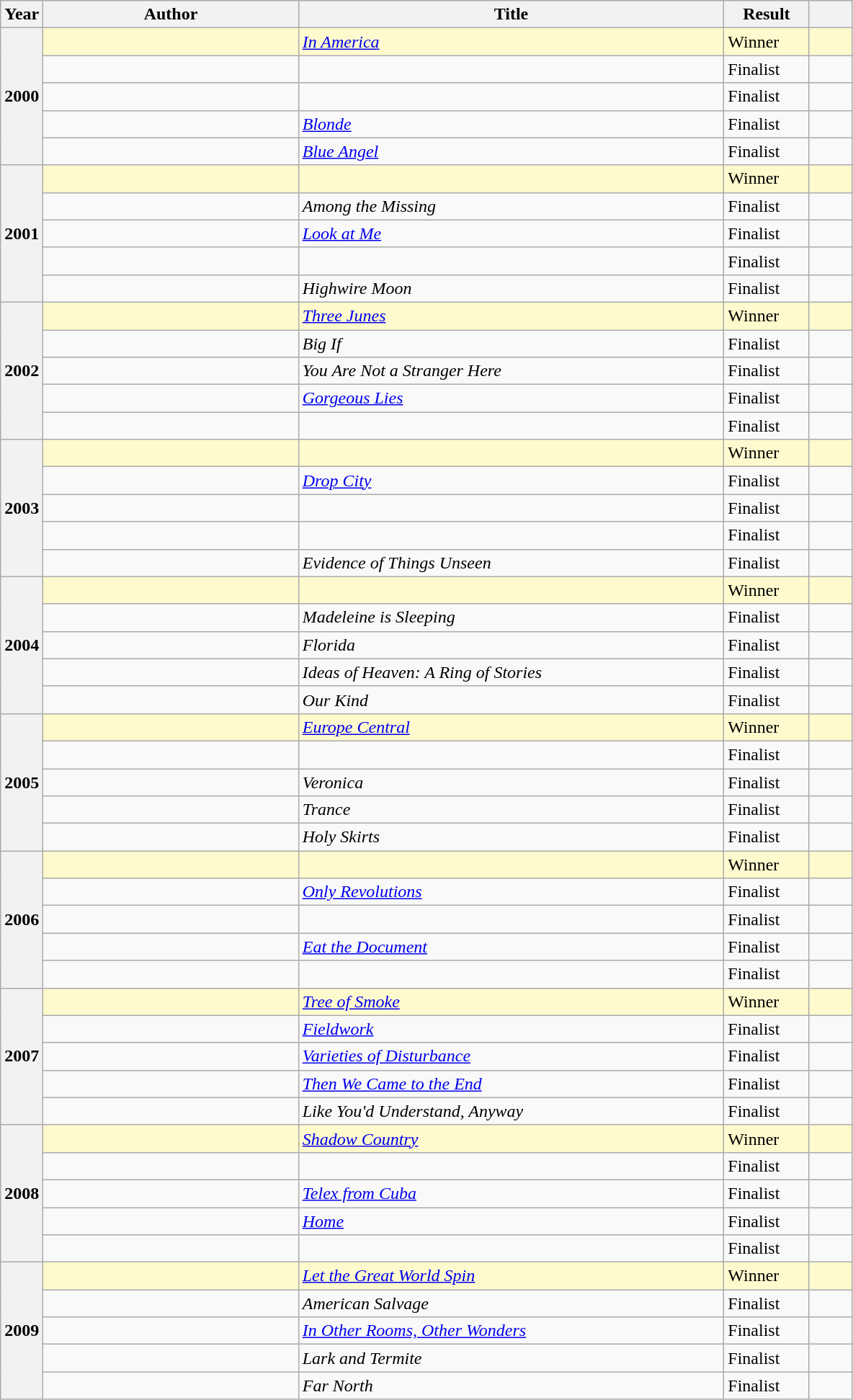<table class="wikitable sortable mw-collapsible">
<tr>
<th scope="col" width="5%">Year</th>
<th scope="col" width="30%">Author</th>
<th scope="col" width="50%">Title</th>
<th scope="col" width="10%">Result</th>
<th scope="col" width="5%"></th>
</tr>
<tr style=background:LemonChiffon; color:black>
<th rowspan="5">2000</th>
<td></td>
<td><em><a href='#'>In America</a></em></td>
<td>Winner</td>
<td></td>
</tr>
<tr>
<td></td>
<td><em></em></td>
<td>Finalist</td>
<td></td>
</tr>
<tr>
<td></td>
<td><em></em></td>
<td>Finalist</td>
<td></td>
</tr>
<tr>
<td></td>
<td><em><a href='#'>Blonde</a></em></td>
<td>Finalist</td>
<td></td>
</tr>
<tr>
<td></td>
<td><em><a href='#'>Blue Angel</a></em></td>
<td>Finalist</td>
<td></td>
</tr>
<tr style=background:LemonChiffon; color:black>
<th rowspan="5">2001</th>
<td></td>
<td><em></em></td>
<td>Winner</td>
<td></td>
</tr>
<tr>
<td></td>
<td><em>Among the Missing</em></td>
<td>Finalist</td>
<td></td>
</tr>
<tr>
<td></td>
<td><em><a href='#'>Look at Me</a></em></td>
<td>Finalist</td>
<td></td>
</tr>
<tr>
<td></td>
<td><em></em></td>
<td>Finalist</td>
<td></td>
</tr>
<tr>
<td></td>
<td><em>Highwire Moon</em></td>
<td>Finalist</td>
<td></td>
</tr>
<tr style=background:LemonChiffon; color:black>
<th rowspan="5">2002</th>
<td></td>
<td><em><a href='#'>Three Junes</a></em></td>
<td>Winner</td>
<td></td>
</tr>
<tr>
<td></td>
<td><em>Big If</em></td>
<td>Finalist</td>
<td></td>
</tr>
<tr>
<td></td>
<td><em>You Are Not a Stranger Here</em></td>
<td>Finalist</td>
<td></td>
</tr>
<tr>
<td></td>
<td><em><a href='#'>Gorgeous Lies</a></em></td>
<td>Finalist</td>
<td></td>
</tr>
<tr>
<td></td>
<td><em></em></td>
<td>Finalist</td>
<td></td>
</tr>
<tr style=background:LemonChiffon; color:black>
<th rowspan="5">2003</th>
<td></td>
<td><em></em></td>
<td>Winner</td>
<td></td>
</tr>
<tr>
<td></td>
<td><em><a href='#'>Drop City</a></em></td>
<td>Finalist</td>
<td></td>
</tr>
<tr>
<td></td>
<td><em></em></td>
<td>Finalist</td>
<td></td>
</tr>
<tr>
<td></td>
<td><em></em></td>
<td>Finalist</td>
<td></td>
</tr>
<tr>
<td></td>
<td><em>Evidence of Things Unseen</em></td>
<td>Finalist</td>
<td></td>
</tr>
<tr style=background:LemonChiffon; color:black>
<th rowspan="5">2004</th>
<td></td>
<td><em></em></td>
<td>Winner</td>
<td></td>
</tr>
<tr>
<td></td>
<td><em>Madeleine is Sleeping</em></td>
<td>Finalist</td>
<td></td>
</tr>
<tr>
<td></td>
<td><em>Florida</em></td>
<td>Finalist</td>
<td></td>
</tr>
<tr>
<td></td>
<td><em>Ideas of Heaven: A Ring of Stories</em></td>
<td>Finalist</td>
<td></td>
</tr>
<tr>
<td></td>
<td><em>Our Kind</em></td>
<td>Finalist</td>
<td></td>
</tr>
<tr style=background:LemonChiffon; color:black>
<th rowspan="5">2005</th>
<td></td>
<td><em><a href='#'>Europe Central</a></em></td>
<td>Winner</td>
<td></td>
</tr>
<tr>
<td></td>
<td><em></em></td>
<td>Finalist</td>
<td></td>
</tr>
<tr>
<td></td>
<td><em>Veronica</em></td>
<td>Finalist</td>
<td></td>
</tr>
<tr>
<td></td>
<td><em>Trance</em></td>
<td>Finalist</td>
<td></td>
</tr>
<tr>
<td></td>
<td><em>Holy Skirts</em></td>
<td>Finalist</td>
<td></td>
</tr>
<tr style=background:LemonChiffon; color:black>
<th rowspan="5">2006</th>
<td></td>
<td><em></em></td>
<td>Winner</td>
<td></td>
</tr>
<tr>
<td></td>
<td><em><a href='#'>Only Revolutions</a></em></td>
<td>Finalist</td>
<td></td>
</tr>
<tr>
<td></td>
<td><em></em></td>
<td>Finalist</td>
<td></td>
</tr>
<tr>
<td></td>
<td><em><a href='#'>Eat the Document</a></em></td>
<td>Finalist</td>
<td></td>
</tr>
<tr>
<td></td>
<td><em></em></td>
<td>Finalist</td>
<td></td>
</tr>
<tr style=background:LemonChiffon; color:black>
<th rowspan="5">2007</th>
<td></td>
<td><em><a href='#'>Tree of Smoke</a></em></td>
<td>Winner</td>
<td></td>
</tr>
<tr>
<td></td>
<td><em><a href='#'>Fieldwork</a></em></td>
<td>Finalist</td>
<td></td>
</tr>
<tr>
<td></td>
<td><em><a href='#'>Varieties of Disturbance</a></em></td>
<td>Finalist</td>
<td></td>
</tr>
<tr>
<td></td>
<td><em><a href='#'>Then We Came to the End</a></em></td>
<td>Finalist</td>
<td></td>
</tr>
<tr>
<td></td>
<td><em>Like You'd Understand, Anyway</em></td>
<td>Finalist</td>
<td></td>
</tr>
<tr style=background:LemonChiffon; color:black>
<th rowspan="5">2008</th>
<td></td>
<td><em><a href='#'>Shadow Country</a></em></td>
<td>Winner</td>
<td></td>
</tr>
<tr>
<td></td>
<td><em></em></td>
<td>Finalist</td>
<td></td>
</tr>
<tr>
<td></td>
<td><em><a href='#'>Telex from Cuba</a></em></td>
<td>Finalist</td>
<td></td>
</tr>
<tr>
<td></td>
<td><em><a href='#'>Home</a></em></td>
<td>Finalist</td>
<td></td>
</tr>
<tr>
<td></td>
<td><em></em></td>
<td>Finalist</td>
<td></td>
</tr>
<tr style=background:LemonChiffon; color:black>
<th rowspan="5">2009</th>
<td></td>
<td><em><a href='#'>Let the Great World Spin</a></em></td>
<td>Winner</td>
<td></td>
</tr>
<tr>
<td></td>
<td><em>American Salvage</em></td>
<td>Finalist</td>
<td></td>
</tr>
<tr>
<td></td>
<td><em><a href='#'>In Other Rooms, Other Wonders</a></em></td>
<td>Finalist</td>
<td></td>
</tr>
<tr>
<td></td>
<td><em>Lark and Termite</em></td>
<td>Finalist</td>
<td></td>
</tr>
<tr>
<td></td>
<td><em>Far North</em></td>
<td>Finalist</td>
<td></td>
</tr>
</table>
